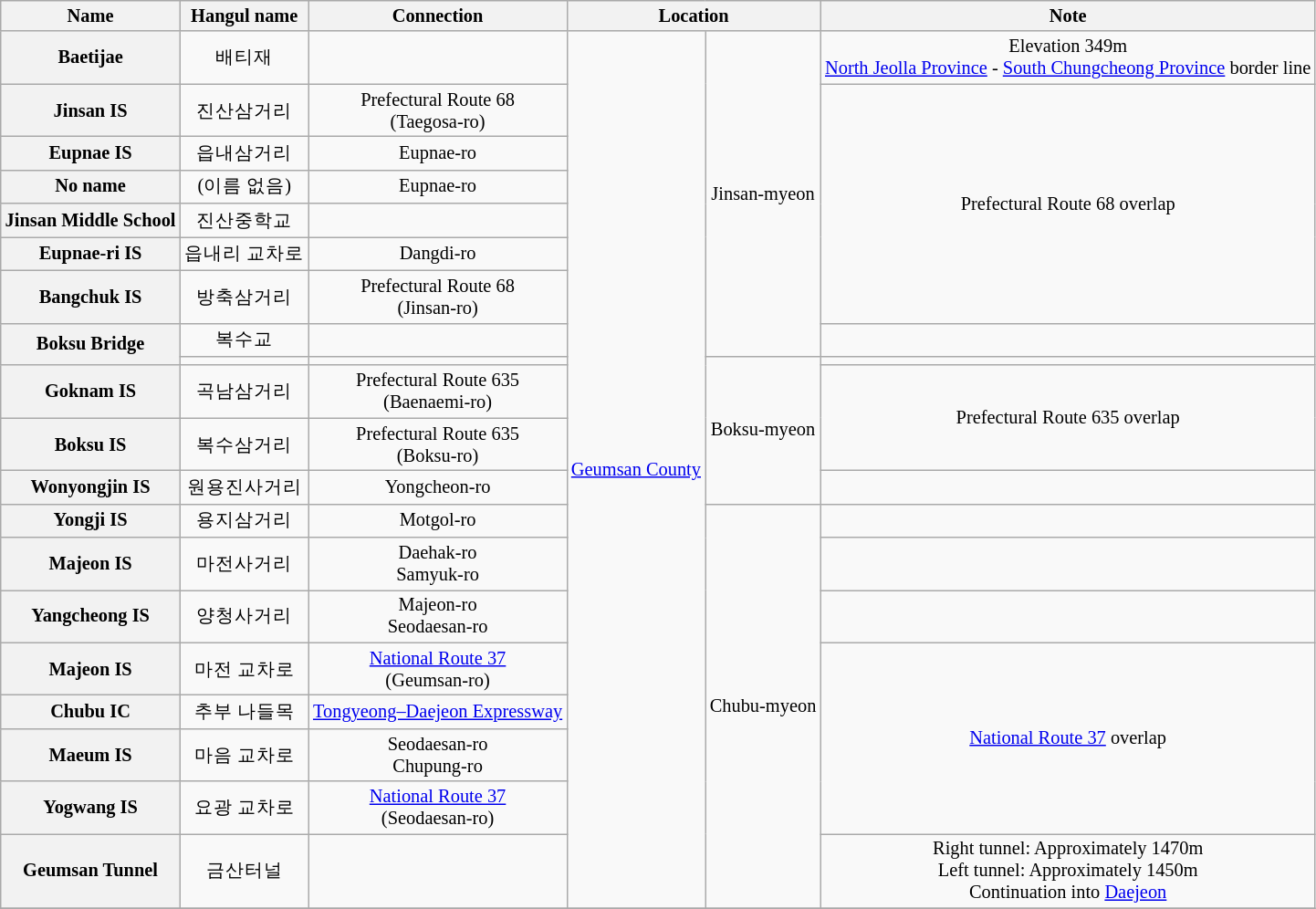<table class="wikitable" style="font-size: 85%; text-align: center;">
<tr>
<th>Name </th>
<th>Hangul name</th>
<th>Connection</th>
<th colspan="2">Location</th>
<th>Note</th>
</tr>
<tr>
<th>Baetijae</th>
<td>배티재</td>
<td></td>
<td rowspan=20><a href='#'>Geumsan County</a></td>
<td rowspan=8>Jinsan-myeon</td>
<td>Elevation 349m<br><a href='#'>North Jeolla Province</a> - <a href='#'>South Chungcheong Province</a> border line</td>
</tr>
<tr>
<th>Jinsan IS</th>
<td>진산삼거리</td>
<td>Prefectural Route 68<br>(Taegosa-ro)</td>
<td rowspan=6>Prefectural Route 68 overlap</td>
</tr>
<tr>
<th>Eupnae IS</th>
<td>읍내삼거리</td>
<td>Eupnae-ro</td>
</tr>
<tr>
<th>No name</th>
<td>(이름 없음)</td>
<td>Eupnae-ro</td>
</tr>
<tr>
<th>Jinsan Middle School</th>
<td>진산중학교</td>
<td></td>
</tr>
<tr>
<th>Eupnae-ri IS</th>
<td>읍내리 교차로</td>
<td>Dangdi-ro</td>
</tr>
<tr>
<th>Bangchuk IS</th>
<td>방축삼거리</td>
<td>Prefectural Route 68<br>(Jinsan-ro)</td>
</tr>
<tr>
<th rowspan=2>Boksu Bridge</th>
<td>복수교</td>
<td></td>
<td></td>
</tr>
<tr>
<td></td>
<td></td>
<td rowspan=4>Boksu-myeon</td>
<td></td>
</tr>
<tr>
<th>Goknam IS</th>
<td>곡남삼거리</td>
<td>Prefectural Route 635<br>(Baenaemi-ro)</td>
<td rowspan=2>Prefectural Route 635 overlap</td>
</tr>
<tr>
<th>Boksu IS</th>
<td>복수삼거리</td>
<td>Prefectural Route 635<br>(Boksu-ro)</td>
</tr>
<tr>
<th>Wonyongjin IS</th>
<td>원용진사거리</td>
<td>Yongcheon-ro</td>
<td></td>
</tr>
<tr>
<th>Yongji IS</th>
<td>용지삼거리</td>
<td>Motgol-ro</td>
<td rowspan=8>Chubu-myeon</td>
<td></td>
</tr>
<tr>
<th>Majeon IS</th>
<td>마전사거리</td>
<td>Daehak-ro<br>Samyuk-ro</td>
<td></td>
</tr>
<tr>
<th>Yangcheong IS</th>
<td>양청사거리</td>
<td>Majeon-ro<br>Seodaesan-ro</td>
<td></td>
</tr>
<tr>
<th>Majeon IS</th>
<td>마전 교차로</td>
<td><a href='#'>National Route 37</a><br>(Geumsan-ro)</td>
<td rowspan=4><a href='#'>National Route 37</a> overlap</td>
</tr>
<tr>
<th>Chubu IC</th>
<td>추부 나들목</td>
<td><a href='#'>Tongyeong–Daejeon Expressway</a></td>
</tr>
<tr>
<th>Maeum IS</th>
<td>마음 교차로</td>
<td>Seodaesan-ro<br>Chupung-ro</td>
</tr>
<tr>
<th>Yogwang IS</th>
<td>요광 교차로</td>
<td><a href='#'>National Route 37</a><br>(Seodaesan-ro)</td>
</tr>
<tr>
<th>Geumsan Tunnel</th>
<td>금산터널</td>
<td></td>
<td>Right tunnel: Approximately 1470m<br>Left tunnel: Approximately 1450m<br>Continuation into <a href='#'>Daejeon</a></td>
</tr>
<tr>
</tr>
</table>
